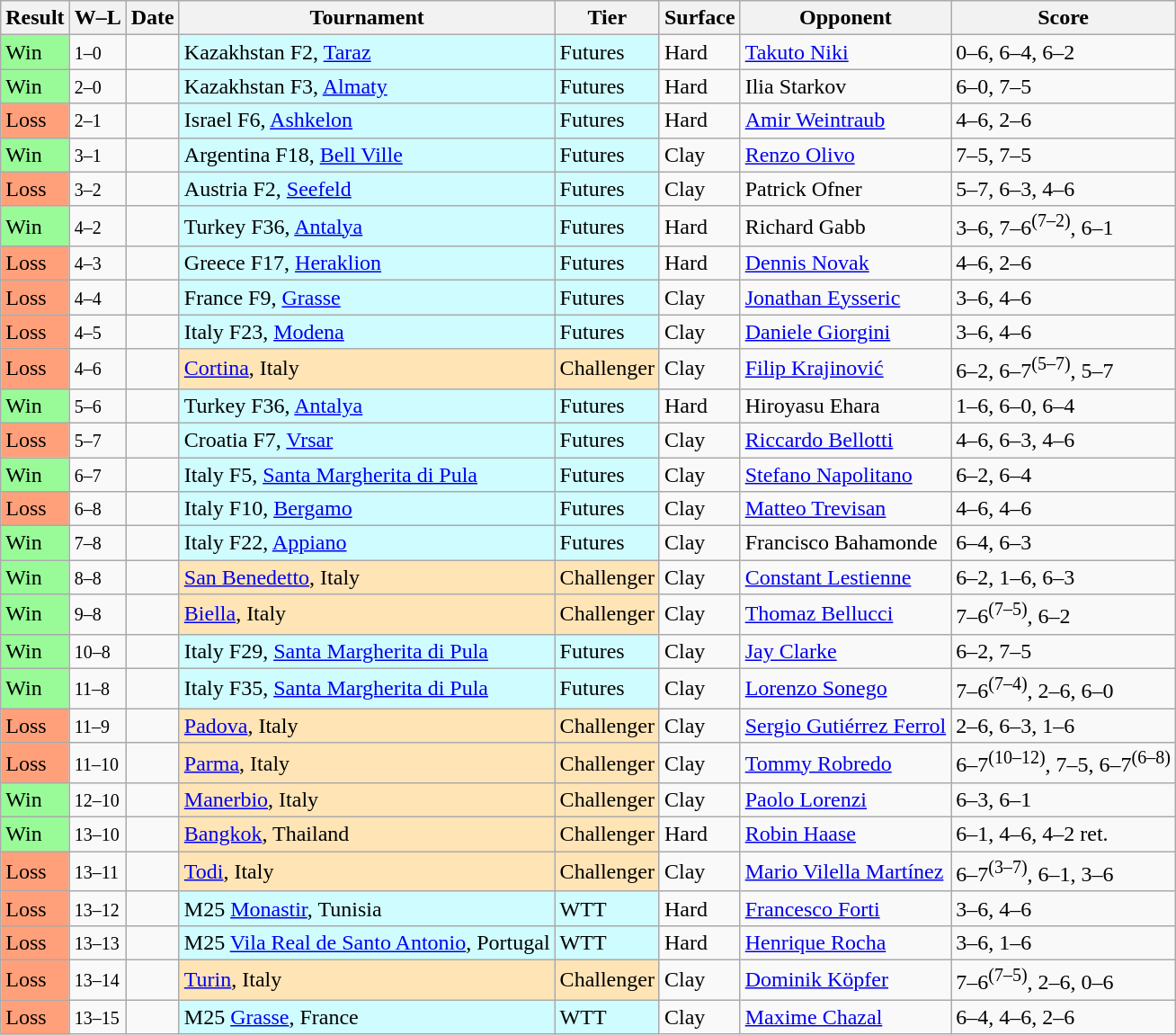<table class="sortable wikitable">
<tr>
<th>Result</th>
<th class="unsortable">W–L</th>
<th>Date</th>
<th>Tournament</th>
<th>Tier</th>
<th>Surface</th>
<th>Opponent</th>
<th class="unsortable">Score</th>
</tr>
<tr>
<td bgcolor=98FB98>Win</td>
<td><small>1–0</small></td>
<td></td>
<td style="background:#cffcff;">Kazakhstan F2, <a href='#'>Taraz</a></td>
<td style="background:#cffcff;">Futures</td>
<td>Hard</td>
<td> <a href='#'>Takuto Niki</a></td>
<td>0–6, 6–4, 6–2</td>
</tr>
<tr>
<td bgcolor=98FB98>Win</td>
<td><small>2–0</small></td>
<td></td>
<td style="background:#cffcff;">Kazakhstan F3, <a href='#'>Almaty</a></td>
<td style="background:#cffcff;">Futures</td>
<td>Hard</td>
<td> Ilia Starkov</td>
<td>6–0, 7–5</td>
</tr>
<tr>
<td bgcolor=FFA07A>Loss</td>
<td><small>2–1</small></td>
<td></td>
<td style="background:#cffcff;">Israel F6, <a href='#'>Ashkelon</a></td>
<td style="background:#cffcff;">Futures</td>
<td>Hard</td>
<td> <a href='#'>Amir Weintraub</a></td>
<td>4–6, 2–6</td>
</tr>
<tr>
<td bgcolor=98FB98>Win</td>
<td><small>3–1</small></td>
<td></td>
<td style="background:#cffcff;">Argentina F18, <a href='#'>Bell Ville</a></td>
<td style="background:#cffcff;">Futures</td>
<td>Clay</td>
<td> <a href='#'>Renzo Olivo</a></td>
<td>7–5, 7–5</td>
</tr>
<tr>
<td bgcolor=FFA07A>Loss</td>
<td><small>3–2</small></td>
<td></td>
<td style="background:#cffcff;">Austria F2, <a href='#'>Seefeld</a></td>
<td style="background:#cffcff;">Futures</td>
<td>Clay</td>
<td> Patrick Ofner</td>
<td>5–7, 6–3, 4–6</td>
</tr>
<tr>
<td bgcolor=98FB98>Win</td>
<td><small>4–2</small></td>
<td></td>
<td style="background:#cffcff;">Turkey F36, <a href='#'>Antalya</a></td>
<td style="background:#cffcff;">Futures</td>
<td>Hard</td>
<td> Richard Gabb</td>
<td>3–6, 7–6<sup>(7–2)</sup>, 6–1</td>
</tr>
<tr>
<td bgcolor=FFA07A>Loss</td>
<td><small>4–3</small></td>
<td></td>
<td style="background:#cffcff;">Greece F17, <a href='#'>Heraklion</a></td>
<td style="background:#cffcff;">Futures</td>
<td>Hard</td>
<td> <a href='#'>Dennis Novak</a></td>
<td>4–6, 2–6</td>
</tr>
<tr>
<td bgcolor=FFA07A>Loss</td>
<td><small>4–4</small></td>
<td></td>
<td style="background:#cffcff;">France F9, <a href='#'>Grasse</a></td>
<td style="background:#cffcff;">Futures</td>
<td>Clay</td>
<td> <a href='#'>Jonathan Eysseric</a></td>
<td>3–6, 4–6</td>
</tr>
<tr>
<td bgcolor=FFA07A>Loss</td>
<td><small>4–5</small></td>
<td></td>
<td style="background:#cffcff;">Italy F23, <a href='#'>Modena</a></td>
<td style="background:#cffcff;">Futures</td>
<td>Clay</td>
<td> <a href='#'>Daniele Giorgini</a></td>
<td>3–6, 4–6</td>
</tr>
<tr>
<td bgcolor=FFA07A>Loss</td>
<td><small>4–6</small></td>
<td><a href='#'></a></td>
<td style="background:moccasin;"><a href='#'>Cortina</a>, Italy</td>
<td style="background:moccasin;">Challenger</td>
<td>Clay</td>
<td> <a href='#'>Filip Krajinović</a></td>
<td>6–2, 6–7<sup>(5–7)</sup>, 5–7</td>
</tr>
<tr>
<td bgcolor=98FB98>Win</td>
<td><small>5–6</small></td>
<td></td>
<td style="background:#cffcff;">Turkey F36, <a href='#'>Antalya</a></td>
<td style="background:#cffcff;">Futures</td>
<td>Hard</td>
<td> Hiroyasu Ehara</td>
<td>1–6, 6–0, 6–4</td>
</tr>
<tr>
<td bgcolor=FFA07A>Loss</td>
<td><small>5–7</small></td>
<td></td>
<td style="background:#cffcff;">Croatia F7, <a href='#'>Vrsar</a></td>
<td style="background:#cffcff;">Futures</td>
<td>Clay</td>
<td> <a href='#'>Riccardo Bellotti</a></td>
<td>4–6, 6–3, 4–6</td>
</tr>
<tr>
<td bgcolor=98FB98>Win</td>
<td><small>6–7</small></td>
<td></td>
<td style="background:#cffcff;">Italy F5, <a href='#'>Santa Margherita di Pula</a></td>
<td style="background:#cffcff;">Futures</td>
<td>Clay</td>
<td> <a href='#'>Stefano Napolitano</a></td>
<td>6–2, 6–4</td>
</tr>
<tr>
<td bgcolor=FFA07A>Loss</td>
<td><small>6–8</small></td>
<td></td>
<td style="background:#cffcff;">Italy F10, <a href='#'>Bergamo</a></td>
<td style="background:#cffcff;">Futures</td>
<td>Clay</td>
<td> <a href='#'>Matteo Trevisan</a></td>
<td>4–6, 4–6</td>
</tr>
<tr>
<td bgcolor=98FB98>Win</td>
<td><small>7–8</small></td>
<td></td>
<td style="background:#cffcff;">Italy F22, <a href='#'>Appiano</a></td>
<td style="background:#cffcff;">Futures</td>
<td>Clay</td>
<td> Francisco Bahamonde</td>
<td>6–4, 6–3</td>
</tr>
<tr>
<td bgcolor=98FB98>Win</td>
<td><small>8–8</small></td>
<td><a href='#'></a></td>
<td style="background:moccasin;"><a href='#'>San Benedetto</a>, Italy</td>
<td style="background:moccasin;">Challenger</td>
<td>Clay</td>
<td> <a href='#'>Constant Lestienne</a></td>
<td>6–2, 1–6, 6–3</td>
</tr>
<tr>
<td bgcolor=98FB98>Win</td>
<td><small>9–8</small></td>
<td><a href='#'></a></td>
<td style="background:moccasin;"><a href='#'>Biella</a>, Italy</td>
<td style="background:moccasin;">Challenger</td>
<td>Clay</td>
<td> <a href='#'>Thomaz Bellucci</a></td>
<td>7–6<sup>(7–5)</sup>, 6–2</td>
</tr>
<tr>
<td bgcolor=98FB98>Win</td>
<td><small>10–8</small></td>
<td></td>
<td style="background:#cffcff;">Italy F29, <a href='#'>Santa Margherita di Pula</a></td>
<td style="background:#cffcff;">Futures</td>
<td>Clay</td>
<td> <a href='#'>Jay Clarke</a></td>
<td>6–2, 7–5</td>
</tr>
<tr>
<td bgcolor=98FB98>Win</td>
<td><small>11–8</small></td>
<td></td>
<td style="background:#cffcff;">Italy F35, <a href='#'>Santa Margherita di Pula</a></td>
<td style="background:#cffcff;">Futures</td>
<td>Clay</td>
<td> <a href='#'>Lorenzo Sonego</a></td>
<td>7–6<sup>(7–4)</sup>, 2–6, 6–0</td>
</tr>
<tr>
<td bgcolor=FFA07A>Loss</td>
<td><small>11–9</small></td>
<td><a href='#'></a></td>
<td style="background:moccasin;"><a href='#'>Padova</a>, Italy</td>
<td style="background:moccasin;">Challenger</td>
<td>Clay</td>
<td> <a href='#'>Sergio Gutiérrez Ferrol</a></td>
<td>2–6, 6–3, 1–6</td>
</tr>
<tr>
<td bgcolor=FFA07A>Loss</td>
<td><small>11–10</small></td>
<td><a href='#'></a></td>
<td style="background:moccasin;"><a href='#'>Parma</a>, Italy</td>
<td style="background:moccasin;">Challenger</td>
<td>Clay</td>
<td> <a href='#'>Tommy Robredo</a></td>
<td>6–7<sup>(10–12)</sup>, 7–5, 6–7<sup>(6–8)</sup></td>
</tr>
<tr>
<td bgcolor=98FB98>Win</td>
<td><small>12–10</small></td>
<td><a href='#'></a></td>
<td style="background:moccasin;"><a href='#'>Manerbio</a>, Italy</td>
<td style="background:moccasin;">Challenger</td>
<td>Clay</td>
<td> <a href='#'>Paolo Lorenzi</a></td>
<td>6–3, 6–1</td>
</tr>
<tr>
<td bgcolor=98FB98>Win</td>
<td><small>13–10</small></td>
<td><a href='#'></a></td>
<td style="background:moccasin;"><a href='#'>Bangkok</a>, Thailand</td>
<td style="background:moccasin;">Challenger</td>
<td>Hard</td>
<td> <a href='#'>Robin Haase</a></td>
<td>6–1, 4–6, 4–2 ret.</td>
</tr>
<tr>
<td bgcolor=FFA07A>Loss</td>
<td><small>13–11</small></td>
<td><a href='#'></a></td>
<td style="background:moccasin;"><a href='#'>Todi</a>, Italy</td>
<td style="background:moccasin;">Challenger</td>
<td>Clay</td>
<td> <a href='#'>Mario Vilella Martínez</a></td>
<td>6–7<sup>(3–7)</sup>, 6–1, 3–6</td>
</tr>
<tr>
<td bgcolor=FFA07A>Loss</td>
<td><small>13–12</small></td>
<td></td>
<td style="background:#cffcff;">M25 <a href='#'>Monastir</a>, Tunisia</td>
<td style="background:#cffcff;">WTT</td>
<td>Hard</td>
<td> <a href='#'>Francesco Forti</a></td>
<td>3–6, 4–6</td>
</tr>
<tr>
<td bgcolor=FFA07A>Loss</td>
<td><small>13–13</small></td>
<td></td>
<td style="background:#cffcff;">M25 <a href='#'>Vila Real de Santo Antonio</a>, Portugal</td>
<td style="background:#cffcff;">WTT</td>
<td>Hard</td>
<td> <a href='#'>Henrique Rocha</a></td>
<td>3–6, 1–6</td>
</tr>
<tr>
<td bgcolor=FFA07A>Loss</td>
<td><small>13–14</small></td>
<td><a href='#'></a></td>
<td style=background:moccasin><a href='#'>Turin</a>, Italy</td>
<td style=background:moccasin>Challenger</td>
<td>Clay</td>
<td> <a href='#'>Dominik Köpfer</a></td>
<td>7–6<sup>(7–5)</sup>, 2–6, 0–6</td>
</tr>
<tr>
<td bgcolor=FFA07A>Loss</td>
<td><small>13–15</small></td>
<td></td>
<td style="background:#cffcff;">M25 <a href='#'>Grasse</a>, France</td>
<td style="background:#cffcff;">WTT</td>
<td>Clay</td>
<td> <a href='#'>Maxime Chazal</a></td>
<td>6–4, 4–6, 2–6</td>
</tr>
</table>
